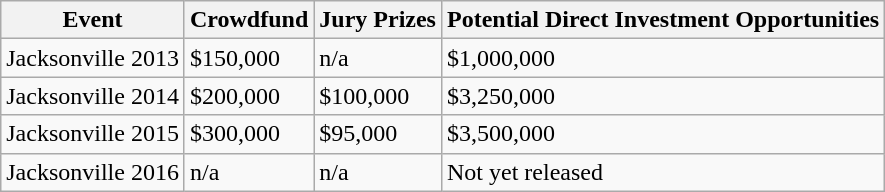<table class="wikitable">
<tr>
<th>Event</th>
<th>Crowdfund</th>
<th>Jury Prizes</th>
<th>Potential Direct Investment Opportunities</th>
</tr>
<tr>
<td>Jacksonville 2013</td>
<td>$150,000</td>
<td>n/a</td>
<td>$1,000,000</td>
</tr>
<tr>
<td>Jacksonville 2014</td>
<td>$200,000</td>
<td>$100,000</td>
<td>$3,250,000</td>
</tr>
<tr>
<td>Jacksonville 2015</td>
<td>$300,000</td>
<td>$95,000</td>
<td>$3,500,000</td>
</tr>
<tr>
<td>Jacksonville 2016</td>
<td>n/a</td>
<td>n/a</td>
<td>Not yet released</td>
</tr>
</table>
